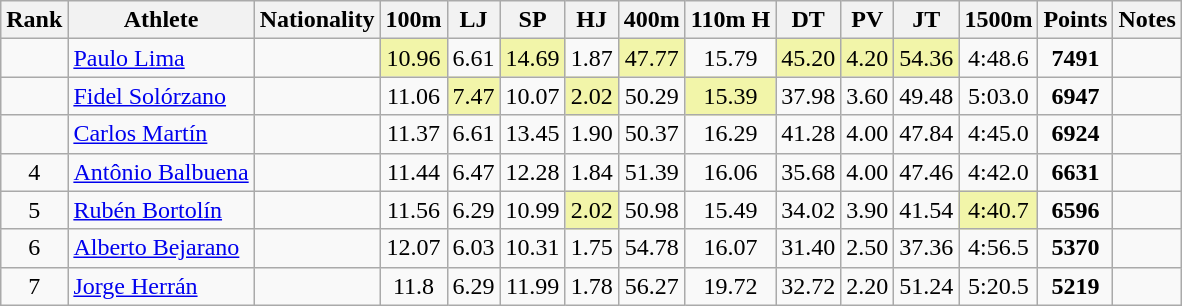<table class="wikitable sortable" style=" text-align:center;">
<tr>
<th>Rank</th>
<th>Athlete</th>
<th>Nationality</th>
<th>100m</th>
<th>LJ</th>
<th>SP</th>
<th>HJ</th>
<th>400m</th>
<th>110m H</th>
<th>DT</th>
<th>PV</th>
<th>JT</th>
<th>1500m</th>
<th>Points</th>
<th>Notes</th>
</tr>
<tr>
<td></td>
<td align=left><a href='#'>Paulo Lima</a></td>
<td align=left></td>
<td bgcolor=#F2F5A9>10.96</td>
<td>6.61</td>
<td bgcolor=#F2F5A9>14.69</td>
<td>1.87</td>
<td bgcolor=#F2F5A9>47.77</td>
<td>15.79</td>
<td bgcolor=#F2F5A9>45.20</td>
<td bgcolor=#F2F5A9>4.20</td>
<td bgcolor=#F2F5A9>54.36</td>
<td>4:48.6</td>
<td><strong>7491</strong></td>
<td></td>
</tr>
<tr>
<td></td>
<td align=left><a href='#'>Fidel Solórzano</a></td>
<td align=left></td>
<td>11.06</td>
<td bgcolor=#F2F5A9>7.47</td>
<td>10.07</td>
<td bgcolor=#F2F5A9>2.02</td>
<td>50.29</td>
<td bgcolor=#F2F5A9>15.39</td>
<td>37.98</td>
<td>3.60</td>
<td>49.48</td>
<td>5:03.0</td>
<td><strong>6947</strong></td>
<td></td>
</tr>
<tr>
<td></td>
<td align=left><a href='#'>Carlos Martín</a></td>
<td align=left></td>
<td>11.37</td>
<td>6.61</td>
<td>13.45</td>
<td>1.90</td>
<td>50.37</td>
<td>16.29</td>
<td>41.28</td>
<td>4.00</td>
<td>47.84</td>
<td>4:45.0</td>
<td><strong>6924</strong></td>
<td></td>
</tr>
<tr>
<td>4</td>
<td align=left><a href='#'>Antônio Balbuena</a></td>
<td align=left></td>
<td>11.44</td>
<td>6.47</td>
<td>12.28</td>
<td>1.84</td>
<td>51.39</td>
<td>16.06</td>
<td>35.68</td>
<td>4.00</td>
<td>47.46</td>
<td>4:42.0</td>
<td><strong>6631</strong></td>
<td></td>
</tr>
<tr>
<td>5</td>
<td align=left><a href='#'>Rubén Bortolín</a></td>
<td align=left></td>
<td>11.56</td>
<td>6.29</td>
<td>10.99</td>
<td bgcolor=#F2F5A9>2.02</td>
<td>50.98</td>
<td>15.49</td>
<td>34.02</td>
<td>3.90</td>
<td>41.54</td>
<td bgcolor=#F2F5A9>4:40.7</td>
<td><strong>6596</strong></td>
<td></td>
</tr>
<tr>
<td>6</td>
<td align=left><a href='#'>Alberto Bejarano</a></td>
<td align=left></td>
<td>12.07</td>
<td>6.03</td>
<td>10.31</td>
<td>1.75</td>
<td>54.78</td>
<td>16.07</td>
<td>31.40</td>
<td>2.50</td>
<td>37.36</td>
<td>4:56.5</td>
<td><strong>5370</strong></td>
<td></td>
</tr>
<tr>
<td>7</td>
<td align=left><a href='#'>Jorge Herrán</a></td>
<td align=left></td>
<td>11.8</td>
<td>6.29</td>
<td>11.99</td>
<td>1.78</td>
<td>56.27</td>
<td>19.72</td>
<td>32.72</td>
<td>2.20</td>
<td>51.24</td>
<td>5:20.5</td>
<td><strong>5219</strong></td>
<td></td>
</tr>
</table>
